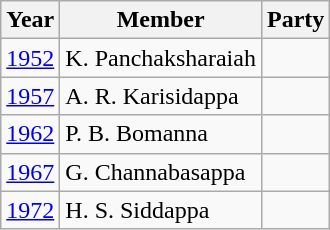<table class="wikitable">
<tr>
<th>Year</th>
<th>Member</th>
<th colspan="2">Party</th>
</tr>
<tr>
<td><a href='#'>1952</a></td>
<td>K. Panchaksharaiah</td>
<td></td>
</tr>
<tr>
<td><a href='#'>1957</a></td>
<td>A. R. Karisidappa</td>
</tr>
<tr>
<td><a href='#'>1962</a></td>
<td>P. B. Bomanna</td>
<td></td>
</tr>
<tr>
<td><a href='#'>1967</a></td>
<td>G. Channabasappa</td>
<td></td>
</tr>
<tr>
<td><a href='#'>1972</a></td>
<td>H. S. Siddappa</td>
<td></td>
</tr>
</table>
